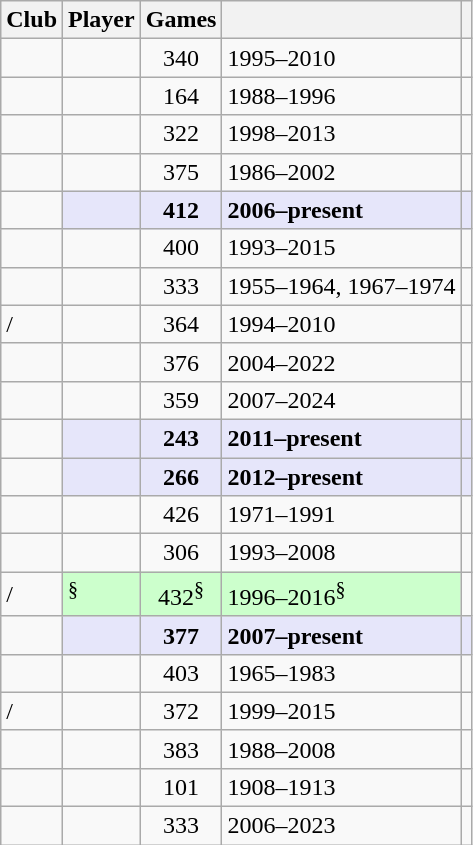<table class="wikitable sortable">
<tr>
<th>Club</th>
<th>Player</th>
<th>Games</th>
<th></th>
<th class=unsortable></th>
</tr>
<tr>
<td></td>
<td></td>
<td align=center>340</td>
<td>1995–2010</td>
<td align=center></td>
</tr>
<tr>
<td></td>
<td></td>
<td align=center>164</td>
<td>1988–1996</td>
<td align=center></td>
</tr>
<tr>
<td></td>
<td></td>
<td align=center>322</td>
<td>1998–2013</td>
<td align=center></td>
</tr>
<tr>
<td></td>
<td></td>
<td align=center>375</td>
<td>1986–2002</td>
<td align=center></td>
</tr>
<tr>
<td></td>
<td bgcolor=E6E6FA><strong></strong></td>
<td align=center bgcolor=E6E6FA><strong>412</strong></td>
<td bgcolor=E6E6FA><strong>2006–present</strong></td>
<td align=center bgcolor=E6E6FA></td>
</tr>
<tr>
<td></td>
<td></td>
<td align=center>400</td>
<td>1993–2015</td>
<td align=center></td>
</tr>
<tr>
<td></td>
<td></td>
<td align=center>333</td>
<td>1955–1964, 1967–1974</td>
<td align=center></td>
</tr>
<tr>
<td>/</td>
<td></td>
<td align=center>364</td>
<td>1994–2010</td>
<td align=center></td>
</tr>
<tr>
<td></td>
<td></td>
<td align=center>376</td>
<td>2004–2022</td>
<td align=center></td>
</tr>
<tr>
<td></td>
<td></td>
<td align=center>359</td>
<td>2007–2024</td>
<td align=center></td>
</tr>
<tr>
<td></td>
<td bgcolor=E6E6FA><strong></strong></td>
<td align=center bgcolor=E6E6FA><strong>243</strong></td>
<td bgcolor=E6E6FA><strong>2011–present</strong></td>
<td align=center bgcolor=E6E6FA></td>
</tr>
<tr>
<td></td>
<td bgcolor=E6E6FA><strong></strong></td>
<td align=center bgcolor=E6E6FA><strong>266</strong></td>
<td bgcolor=E6E6FA><strong>2012–present</strong></td>
<td align=center bgcolor=E6E6FA></td>
</tr>
<tr>
<td></td>
<td></td>
<td align=center>426</td>
<td>1971–1991</td>
<td align=center></td>
</tr>
<tr>
<td></td>
<td></td>
<td align=center>306</td>
<td>1993–2008</td>
<td align=center></td>
</tr>
<tr>
<td>/</td>
<td bgcolor=CCFFCC><sup>§</sup></td>
<td align=center bgcolor=CCFFCC>432<sup>§</sup></td>
<td bgcolor=CCFFCC>1996–2016<sup>§</sup></td>
<td align=center></td>
</tr>
<tr>
<td></td>
<td bgcolor=E6E6FA><strong></strong></td>
<td align=center bgcolor=E6E6FA><strong>377</strong></td>
<td bgcolor=E6E6FA><strong>2007–present</strong></td>
<td align=center bgcolor=E6E6FA></td>
</tr>
<tr>
<td></td>
<td></td>
<td align=center>403</td>
<td>1965–1983</td>
<td align=center></td>
</tr>
<tr>
<td>/</td>
<td></td>
<td align=center>372</td>
<td>1999–2015</td>
<td align=center></td>
</tr>
<tr>
<td></td>
<td></td>
<td align=center>383</td>
<td>1988–2008</td>
<td align=center></td>
</tr>
<tr>
<td></td>
<td></td>
<td align=center>101</td>
<td>1908–1913</td>
<td align=center></td>
</tr>
<tr>
<td></td>
<td></td>
<td align=center>333</td>
<td>2006–2023</td>
<td align=center></td>
</tr>
</table>
